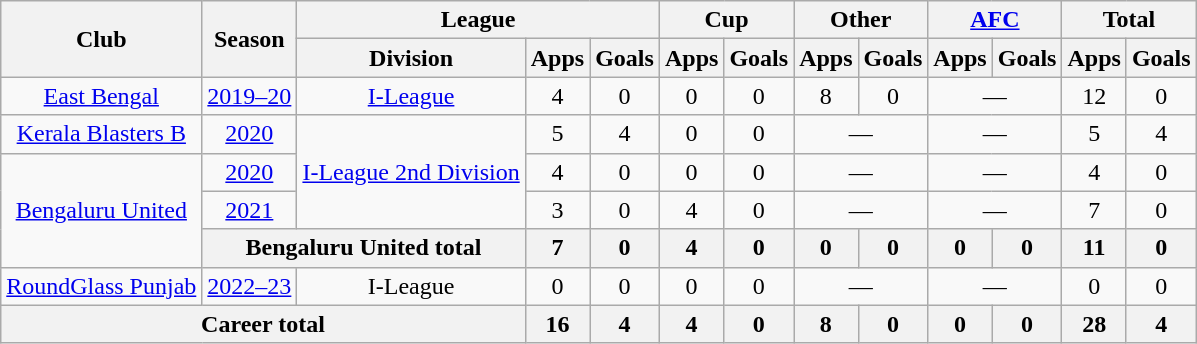<table class="wikitable" style="text-align: center;">
<tr>
<th rowspan="2">Club</th>
<th rowspan="2">Season</th>
<th colspan="3">League</th>
<th colspan="2">Cup</th>
<th colspan="2">Other</th>
<th colspan="2"><a href='#'>AFC</a></th>
<th colspan="2">Total</th>
</tr>
<tr>
<th>Division</th>
<th>Apps</th>
<th>Goals</th>
<th>Apps</th>
<th>Goals</th>
<th>Apps</th>
<th>Goals</th>
<th>Apps</th>
<th>Goals</th>
<th>Apps</th>
<th>Goals</th>
</tr>
<tr>
<td rowspan="1"><a href='#'>East Bengal</a></td>
<td><a href='#'>2019–20</a></td>
<td rowspan="1"><a href='#'>I-League</a></td>
<td>4</td>
<td>0</td>
<td>0</td>
<td>0</td>
<td>8</td>
<td>0</td>
<td colspan="2">—</td>
<td>12</td>
<td>0</td>
</tr>
<tr>
<td rowspan="1"><a href='#'>Kerala Blasters B</a></td>
<td><a href='#'>2020</a></td>
<td rowspan="3"><a href='#'>I-League 2nd Division</a></td>
<td>5</td>
<td>4</td>
<td>0</td>
<td>0</td>
<td colspan="2">—</td>
<td colspan="2">—</td>
<td>5</td>
<td>4</td>
</tr>
<tr>
<td rowspan="3"><a href='#'>Bengaluru United</a></td>
<td><a href='#'>2020</a></td>
<td>4</td>
<td>0</td>
<td>0</td>
<td>0</td>
<td colspan="2">—</td>
<td colspan="2">—</td>
<td>4</td>
<td>0</td>
</tr>
<tr>
<td><a href='#'>2021</a></td>
<td>3</td>
<td>0</td>
<td>4</td>
<td>0</td>
<td colspan="2">—</td>
<td colspan="2">—</td>
<td>7</td>
<td>0</td>
</tr>
<tr>
<th colspan="2">Bengaluru United total</th>
<th>7</th>
<th>0</th>
<th>4</th>
<th>0</th>
<th>0</th>
<th>0</th>
<th>0</th>
<th>0</th>
<th>11</th>
<th>0</th>
</tr>
<tr>
<td rowspan="1"><a href='#'>RoundGlass Punjab</a></td>
<td><a href='#'>2022–23</a></td>
<td rowspan="1">I-League</td>
<td>0</td>
<td>0</td>
<td>0</td>
<td>0</td>
<td colspan="2">—</td>
<td colspan="2">—</td>
<td>0</td>
<td>0</td>
</tr>
<tr>
<th colspan="3">Career total</th>
<th>16</th>
<th>4</th>
<th>4</th>
<th>0</th>
<th>8</th>
<th>0</th>
<th>0</th>
<th>0</th>
<th>28</th>
<th>4</th>
</tr>
</table>
